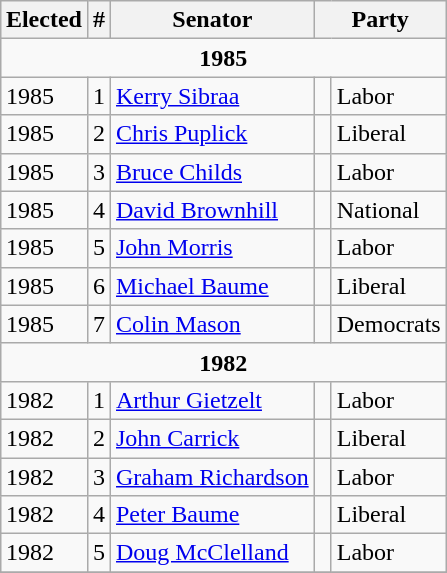<table class="wikitable" style="float: right;">
<tr>
<th>Elected</th>
<th>#</th>
<th>Senator</th>
<th colspan="2">Party</th>
</tr>
<tr>
<td style="text-align:center;" colspan="5"><strong>1985</strong></td>
</tr>
<tr>
<td>1985</td>
<td>1</td>
<td><a href='#'>Kerry Sibraa</a></td>
<td> </td>
<td>Labor</td>
</tr>
<tr>
<td>1985</td>
<td>2</td>
<td><a href='#'>Chris Puplick</a></td>
<td> </td>
<td>Liberal</td>
</tr>
<tr>
<td>1985</td>
<td>3</td>
<td><a href='#'>Bruce Childs</a></td>
<td> </td>
<td>Labor</td>
</tr>
<tr>
<td>1985</td>
<td>4</td>
<td><a href='#'>David Brownhill</a></td>
<td> </td>
<td>National</td>
</tr>
<tr>
<td>1985</td>
<td>5</td>
<td><a href='#'>John Morris</a></td>
<td> </td>
<td>Labor</td>
</tr>
<tr>
<td>1985</td>
<td>6</td>
<td><a href='#'>Michael Baume</a></td>
<td> </td>
<td>Liberal</td>
</tr>
<tr>
<td>1985</td>
<td>7</td>
<td><a href='#'>Colin Mason</a></td>
<td> </td>
<td>Democrats</td>
</tr>
<tr>
<td style="text-align:center;" colspan="5"><strong>1982</strong></td>
</tr>
<tr>
<td>1982</td>
<td>1</td>
<td><a href='#'>Arthur Gietzelt</a></td>
<td> </td>
<td>Labor</td>
</tr>
<tr>
<td>1982</td>
<td>2</td>
<td><a href='#'>John Carrick</a></td>
<td> </td>
<td>Liberal</td>
</tr>
<tr>
<td>1982</td>
<td>3</td>
<td><a href='#'>Graham Richardson</a></td>
<td> </td>
<td>Labor</td>
</tr>
<tr>
<td>1982</td>
<td>4</td>
<td><a href='#'>Peter Baume</a></td>
<td> </td>
<td>Liberal</td>
</tr>
<tr>
<td>1982</td>
<td>5</td>
<td><a href='#'>Doug McClelland</a></td>
<td> </td>
<td>Labor</td>
</tr>
<tr>
</tr>
</table>
